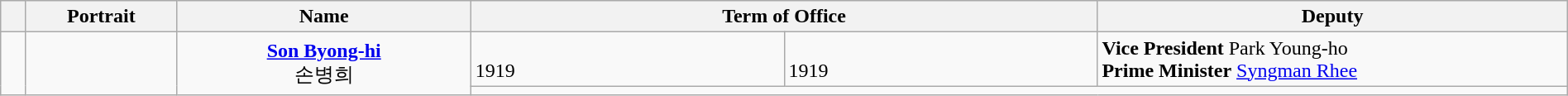<table class="wikitable" width="100%">
<tr>
<th align=left width=10></th>
<th width=100>Portrait</th>
<th width=200>Name<br></th>
<th align=center colspan=2 width=40%>Term of Office</th>
<th align=left width=30%>Deputy</th>
</tr>
<tr>
<td align=center rowspan=2><strong></strong></td>
<td align=center rowspan=2></td>
<td align=center rowspan=2><strong><a href='#'>Son Byong-hi</a></strong><br><span>손병희<br></td>
<td><br>1919</td>
<td><br>1919</td>
<td align=left><strong>Vice President</strong> Park Young-ho <br> <strong>Prime Minister</strong> <a href='#'>Syngman Rhee</a></td>
</tr>
<tr>
<td colspan=3></td>
</tr>
</table>
